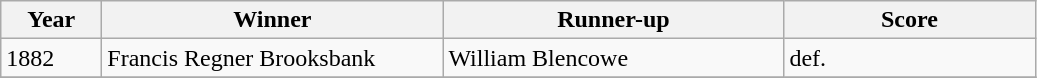<table class="wikitable">
<tr>
<th style="width:60px;">Year</th>
<th style="width:220px;">Winner</th>
<th style="width:220px;">Runner-up</th>
<th style="width:160px;">Score</th>
</tr>
<tr>
<td>1882</td>
<td> Francis Regner Brooksbank</td>
<td> William Blencowe</td>
<td>def.</td>
</tr>
<tr>
</tr>
</table>
